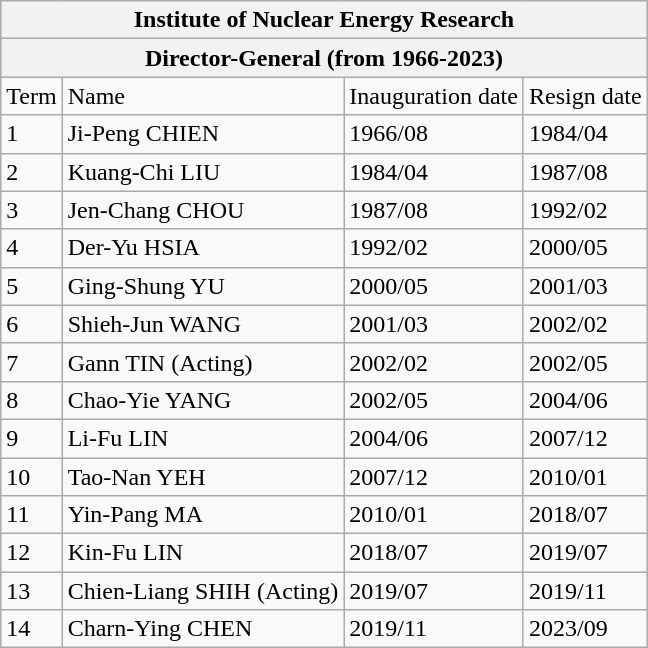<table class="wikitable">
<tr>
<th colspan="4">Institute of Nuclear Energy Research</th>
</tr>
<tr>
<th colspan="4">Director-General (from 1966-2023)</th>
</tr>
<tr>
<td>Term</td>
<td>Name</td>
<td>Inauguration date</td>
<td>Resign date</td>
</tr>
<tr>
<td>1</td>
<td>Ji-Peng CHIEN</td>
<td>1966/08</td>
<td>1984/04</td>
</tr>
<tr>
<td>2</td>
<td>Kuang-Chi LIU</td>
<td>1984/04</td>
<td>1987/08</td>
</tr>
<tr>
<td>3</td>
<td>Jen-Chang CHOU</td>
<td>1987/08</td>
<td>1992/02</td>
</tr>
<tr>
<td>4</td>
<td>Der-Yu HSIA</td>
<td>1992/02</td>
<td>2000/05</td>
</tr>
<tr>
<td>5</td>
<td>Ging-Shung YU</td>
<td>2000/05</td>
<td>2001/03</td>
</tr>
<tr>
<td>6</td>
<td>Shieh-Jun WANG</td>
<td>2001/03</td>
<td>2002/02</td>
</tr>
<tr>
<td>7</td>
<td>Gann TIN (Acting)</td>
<td>2002/02</td>
<td>2002/05</td>
</tr>
<tr>
<td>8</td>
<td>Chao-Yie YANG</td>
<td>2002/05</td>
<td>2004/06</td>
</tr>
<tr>
<td>9</td>
<td>Li-Fu LIN</td>
<td>2004/06</td>
<td>2007/12</td>
</tr>
<tr>
<td>10</td>
<td>Tao-Nan YEH</td>
<td>2007/12</td>
<td>2010/01</td>
</tr>
<tr>
<td>11</td>
<td>Yin-Pang MA</td>
<td>2010/01</td>
<td>2018/07</td>
</tr>
<tr>
<td>12</td>
<td>Kin-Fu LIN</td>
<td>2018/07</td>
<td>2019/07</td>
</tr>
<tr>
<td>13</td>
<td>Chien-Liang SHIH (Acting)</td>
<td>2019/07</td>
<td>2019/11</td>
</tr>
<tr>
<td>14</td>
<td>Charn-Ying CHEN</td>
<td>2019/11</td>
<td>2023/09</td>
</tr>
</table>
